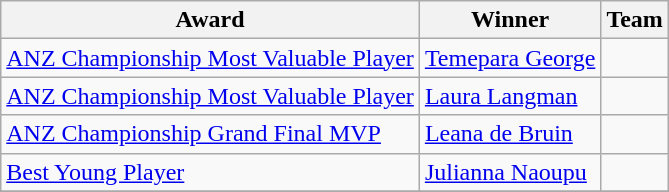<table class="wikitable collapsible">
<tr>
<th>Award</th>
<th>Winner</th>
<th>Team</th>
</tr>
<tr>
<td><a href='#'>ANZ Championship Most Valuable Player</a></td>
<td> <a href='#'>Temepara George</a> <em></em></td>
<td></td>
</tr>
<tr>
<td><a href='#'>ANZ Championship Most Valuable Player</a></td>
<td> <a href='#'>Laura Langman</a> <em></em></td>
<td></td>
</tr>
<tr>
<td><a href='#'>ANZ Championship Grand Final MVP</a></td>
<td> <a href='#'>Leana de Bruin</a></td>
<td></td>
</tr>
<tr>
<td><a href='#'>Best Young Player</a></td>
<td> <a href='#'>Julianna Naoupu</a></td>
<td></td>
</tr>
<tr>
</tr>
</table>
